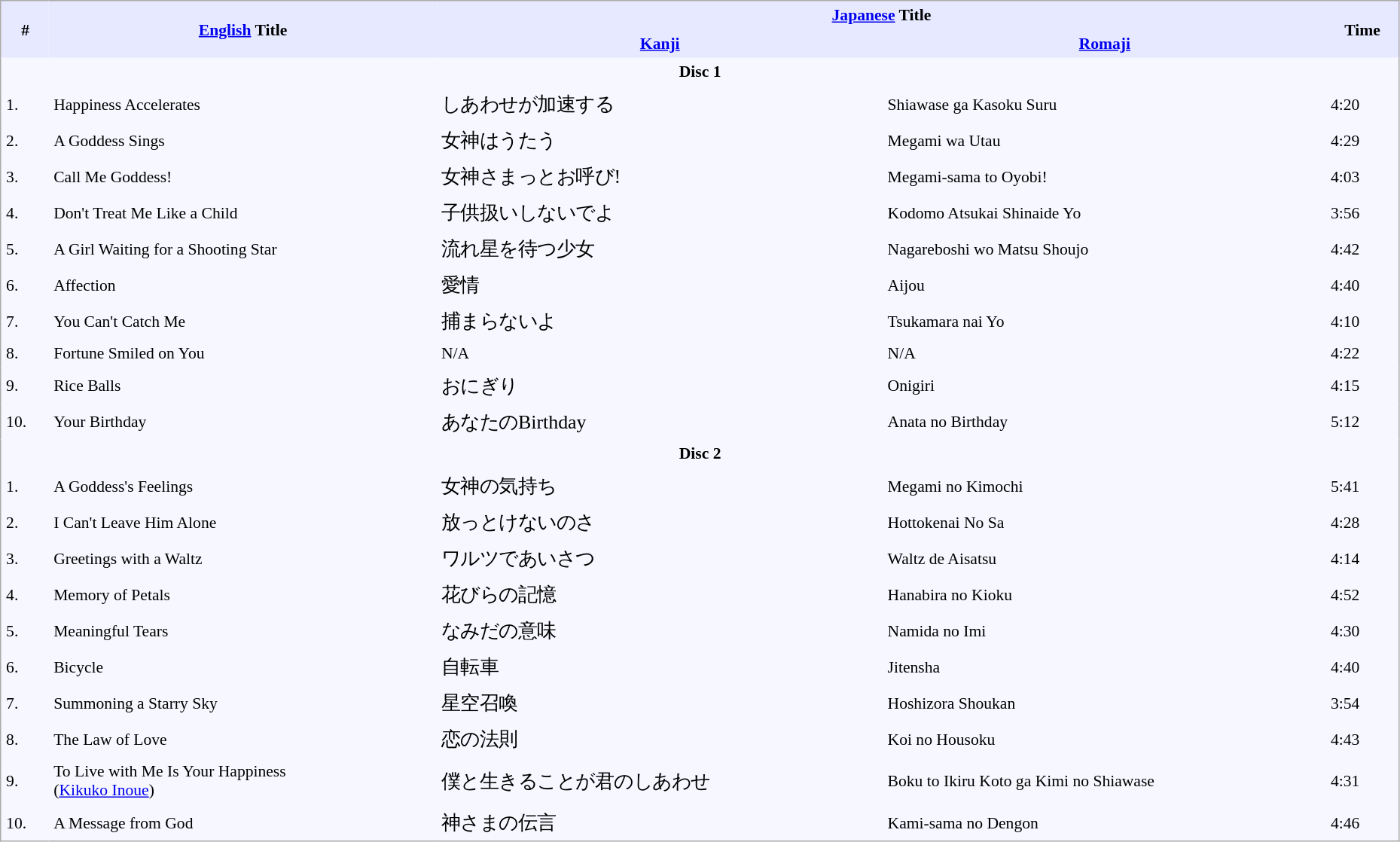<table border="0" cellpadding="4" cellspacing="0"  style="border:1px #aaa solid; border-collapse:collapse; padding:0.2em; margin:0 1em 1em; background:#f7f8ff; font-size:0.9em; width:98%;">
<tr style="vertical-align:middle; background:#e6e9ff;">
<th rowspan="2">#</th>
<th rowspan="2"><a href='#'>English</a> Title</th>
<th colspan="2"><a href='#'>Japanese</a> Title</th>
<th rowspan="2">Time</th>
</tr>
<tr style="background:#e6e9ff;">
<th><a href='#'>Kanji</a></th>
<th><a href='#'>Romaji</a></th>
</tr>
<tr>
<td colspan="5" style="text-align:center;"><strong>Disc 1</strong></td>
</tr>
<tr>
<td>1.</td>
<td>Happiness Accelerates</td>
<td style="font-size: 120%;">しあわせが加速する</td>
<td>Shiawase ga Kasoku Suru</td>
<td>4:20</td>
</tr>
<tr>
<td>2.</td>
<td>A Goddess Sings</td>
<td style="font-size: 120%;">女神はうたう</td>
<td>Megami wa Utau</td>
<td>4:29</td>
</tr>
<tr>
<td>3.</td>
<td>Call Me Goddess!</td>
<td style="font-size: 120%;">女神さまっとお呼び!</td>
<td>Megami-sama to Oyobi!</td>
<td>4:03</td>
</tr>
<tr>
<td>4.</td>
<td>Don't Treat Me Like a Child</td>
<td style="font-size: 120%;">子供扱いしないでよ</td>
<td>Kodomo Atsukai Shinaide Yo</td>
<td>3:56</td>
</tr>
<tr>
<td>5.</td>
<td>A Girl Waiting for a Shooting Star</td>
<td style="font-size: 120%;">流れ星を待つ少女</td>
<td>Nagareboshi wo Matsu Shoujo</td>
<td>4:42</td>
</tr>
<tr>
<td>6.</td>
<td>Affection</td>
<td style="font-size: 120%;">愛情</td>
<td>Aijou</td>
<td>4:40</td>
</tr>
<tr>
<td>7.</td>
<td>You Can't Catch Me</td>
<td style="font-size: 120%;">捕まらないよ</td>
<td>Tsukamara nai Yo</td>
<td>4:10</td>
</tr>
<tr>
<td>8.</td>
<td>Fortune Smiled on You</td>
<td>N/A</td>
<td>N/A</td>
<td>4:22</td>
</tr>
<tr>
<td>9.</td>
<td>Rice Balls</td>
<td style="font-size: 120%;">おにぎり</td>
<td>Onigiri</td>
<td>4:15</td>
</tr>
<tr>
<td>10.</td>
<td>Your Birthday</td>
<td style="font-size: 120%;">あなたのBirthday</td>
<td>Anata no Birthday</td>
<td>5:12</td>
</tr>
<tr>
<td colspan="5" style="text-align:center;"><strong>Disc 2</strong></td>
</tr>
<tr>
<td>1.</td>
<td>A Goddess's Feelings</td>
<td style="font-size: 120%;">女神の気持ち</td>
<td>Megami no Kimochi</td>
<td>5:41</td>
</tr>
<tr>
<td>2.</td>
<td>I Can't Leave Him Alone</td>
<td style="font-size: 120%;">放っとけないのさ</td>
<td>Hottokenai No Sa</td>
<td>4:28</td>
</tr>
<tr>
<td>3.</td>
<td>Greetings with a Waltz</td>
<td style="font-size: 120%;">ワルツであいさつ</td>
<td>Waltz de Aisatsu</td>
<td>4:14</td>
</tr>
<tr>
<td>4.</td>
<td>Memory of Petals</td>
<td style="font-size: 120%;">花びらの記憶</td>
<td>Hanabira no Kioku</td>
<td>4:52</td>
</tr>
<tr>
<td>5.</td>
<td>Meaningful Tears</td>
<td style="font-size: 120%;">なみだの意味</td>
<td>Namida no Imi</td>
<td>4:30</td>
</tr>
<tr>
<td>6.</td>
<td>Bicycle</td>
<td style="font-size: 120%;">自転車</td>
<td>Jitensha</td>
<td>4:40</td>
</tr>
<tr>
<td>7.</td>
<td>Summoning a Starry Sky</td>
<td style="font-size: 120%;">星空召喚</td>
<td>Hoshizora Shoukan</td>
<td>3:54</td>
</tr>
<tr>
<td>8.</td>
<td>The Law of Love</td>
<td style="font-size: 120%;">恋の法則</td>
<td>Koi no Housoku</td>
<td>4:43</td>
</tr>
<tr>
<td>9.</td>
<td>To Live with Me Is Your Happiness<br>(<a href='#'>Kikuko Inoue</a>)</td>
<td style="font-size: 120%;">僕と生きることが君のしあわせ</td>
<td>Boku to Ikiru Koto ga Kimi no Shiawase</td>
<td>4:31</td>
</tr>
<tr>
<td>10.</td>
<td>A Message from God</td>
<td style="font-size: 120%;">神さまの伝言</td>
<td>Kami-sama no Dengon</td>
<td>4:46</td>
</tr>
</table>
